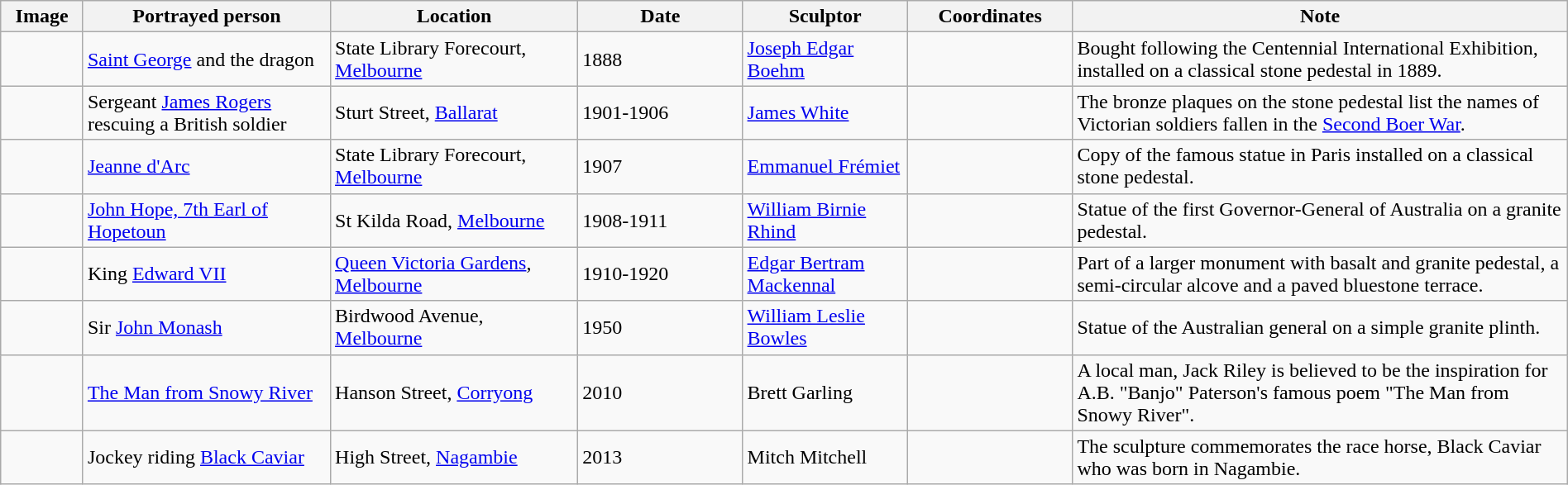<table class="wikitable sortable"  style="width:100%;">
<tr>
<th width="5%" align="left" class="unsortable">Image</th>
<th width="15%" align="left">Portrayed person</th>
<th width="15%" align="left">Location</th>
<th width="10%" align="left">Date</th>
<th width="10%" align="left">Sculptor</th>
<th width="10%" align="left">Coordinates</th>
<th width="30%" align="left">Note</th>
</tr>
<tr>
<td></td>
<td><a href='#'>Saint George</a> and the dragon</td>
<td>State Library Forecourt, <a href='#'>Melbourne</a></td>
<td>1888</td>
<td><a href='#'>Joseph Edgar Boehm</a></td>
<td></td>
<td>Bought following the Centennial International Exhibition, installed on a classical stone pedestal in 1889.</td>
</tr>
<tr>
<td></td>
<td>Sergeant <a href='#'>James Rogers</a> rescuing a British soldier</td>
<td>Sturt Street, <a href='#'>Ballarat</a></td>
<td>1901-1906</td>
<td><a href='#'>James White</a></td>
<td></td>
<td>The bronze plaques on the stone pedestal list the names of Victorian soldiers fallen in the <a href='#'>Second Boer War</a>.</td>
</tr>
<tr>
<td></td>
<td><a href='#'>Jeanne d'Arc</a></td>
<td>State Library Forecourt, <a href='#'>Melbourne</a></td>
<td>1907</td>
<td><a href='#'>Emmanuel Frémiet</a></td>
<td></td>
<td>Copy of the famous statue in Paris installed on a classical stone pedestal.</td>
</tr>
<tr>
<td></td>
<td><a href='#'>John Hope, 7th Earl of Hopetoun</a></td>
<td>St Kilda Road, <a href='#'>Melbourne</a></td>
<td>1908-1911</td>
<td><a href='#'>William Birnie Rhind</a></td>
<td></td>
<td>Statue of the first Governor-General of Australia on a granite pedestal.</td>
</tr>
<tr>
<td></td>
<td>King <a href='#'>Edward VII</a></td>
<td><a href='#'>Queen Victoria Gardens</a>, <a href='#'>Melbourne</a></td>
<td>1910-1920</td>
<td><a href='#'>Edgar Bertram Mackennal</a></td>
<td></td>
<td>Part of a larger monument with basalt and granite pedestal, a semi-circular alcove and a paved bluestone terrace.</td>
</tr>
<tr>
<td></td>
<td>Sir <a href='#'>John Monash</a></td>
<td>Birdwood Avenue, <a href='#'>Melbourne</a></td>
<td>1950</td>
<td><a href='#'>William Leslie Bowles</a></td>
<td></td>
<td>Statue of the Australian general on a simple granite plinth.</td>
</tr>
<tr>
<td></td>
<td><a href='#'>The Man from Snowy River</a></td>
<td>Hanson Street, <a href='#'>Corryong</a></td>
<td>2010</td>
<td>Brett Garling</td>
<td></td>
<td>A local man, Jack Riley is believed to be the inspiration for A.B. "Banjo" Paterson's famous poem "The Man from Snowy River".</td>
</tr>
<tr>
<td></td>
<td>Jockey riding <a href='#'>Black Caviar</a></td>
<td>High Street, <a href='#'>Nagambie</a></td>
<td>2013</td>
<td>Mitch Mitchell</td>
<td></td>
<td>The  sculpture commemorates the race horse, Black Caviar who was born in Nagambie.</td>
</tr>
</table>
